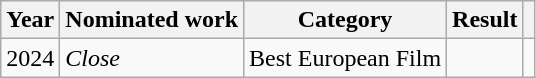<table class="wikitable sortable">
<tr>
<th>Year</th>
<th>Nominated work</th>
<th>Category</th>
<th>Result</th>
<th class="unsortable"></th>
</tr>
<tr>
<td>2024</td>
<td><em>Close</em></td>
<td>Best European Film</td>
<td></td>
<td></td>
</tr>
</table>
